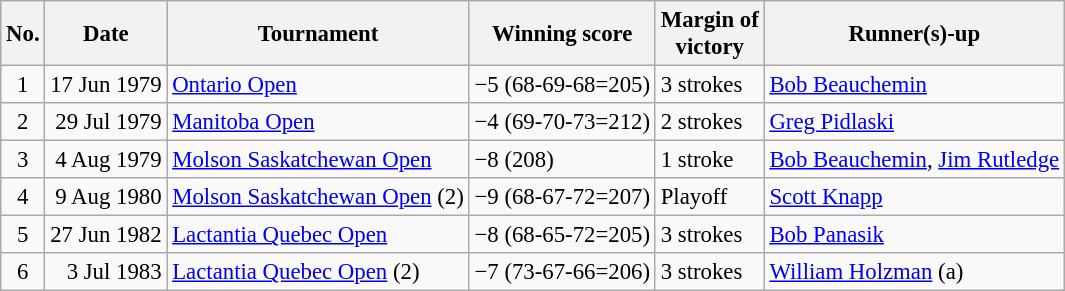<table class="wikitable" style="font-size:95%;">
<tr>
<th>No.</th>
<th>Date</th>
<th>Tournament</th>
<th>Winning score</th>
<th>Margin of<br>victory</th>
<th>Runner(s)-up</th>
</tr>
<tr>
<td align=center>1</td>
<td align=right>17 Jun 1979</td>
<td><a href='#'>Ontario Open</a></td>
<td>−5 (68-69-68=205)</td>
<td>3 strokes</td>
<td> <a href='#'>Bob Beauchemin</a></td>
</tr>
<tr>
<td align=center>2</td>
<td align=right>29 Jul 1979</td>
<td><a href='#'>Manitoba Open</a></td>
<td>−4 (69-70-73=212)</td>
<td>2 strokes</td>
<td> <a href='#'>Greg Pidlaski</a></td>
</tr>
<tr>
<td align=center>3</td>
<td align=right>4 Aug 1979</td>
<td><a href='#'>Molson Saskatchewan Open</a></td>
<td>−8 (208)</td>
<td>1 stroke</td>
<td> <a href='#'>Bob Beauchemin</a>,  <a href='#'>Jim Rutledge</a></td>
</tr>
<tr>
<td align=center>4</td>
<td align=right>9 Aug 1980</td>
<td><a href='#'>Molson Saskatchewan Open</a> (2)</td>
<td>−9 (68-67-72=207)</td>
<td>Playoff</td>
<td> <a href='#'>Scott Knapp</a></td>
</tr>
<tr>
<td align=center>5</td>
<td align=right>27 Jun 1982</td>
<td><a href='#'>Lactantia Quebec Open</a></td>
<td>−8 (68-65-72=205)</td>
<td>3 strokes</td>
<td> <a href='#'>Bob Panasik</a></td>
</tr>
<tr>
<td align=center>6</td>
<td align=right>3 Jul 1983</td>
<td><a href='#'>Lactantia Quebec Open</a> (2)</td>
<td>−7 (73-67-66=206)</td>
<td>3 strokes</td>
<td> <a href='#'>William Holzman</a> (a)</td>
</tr>
</table>
